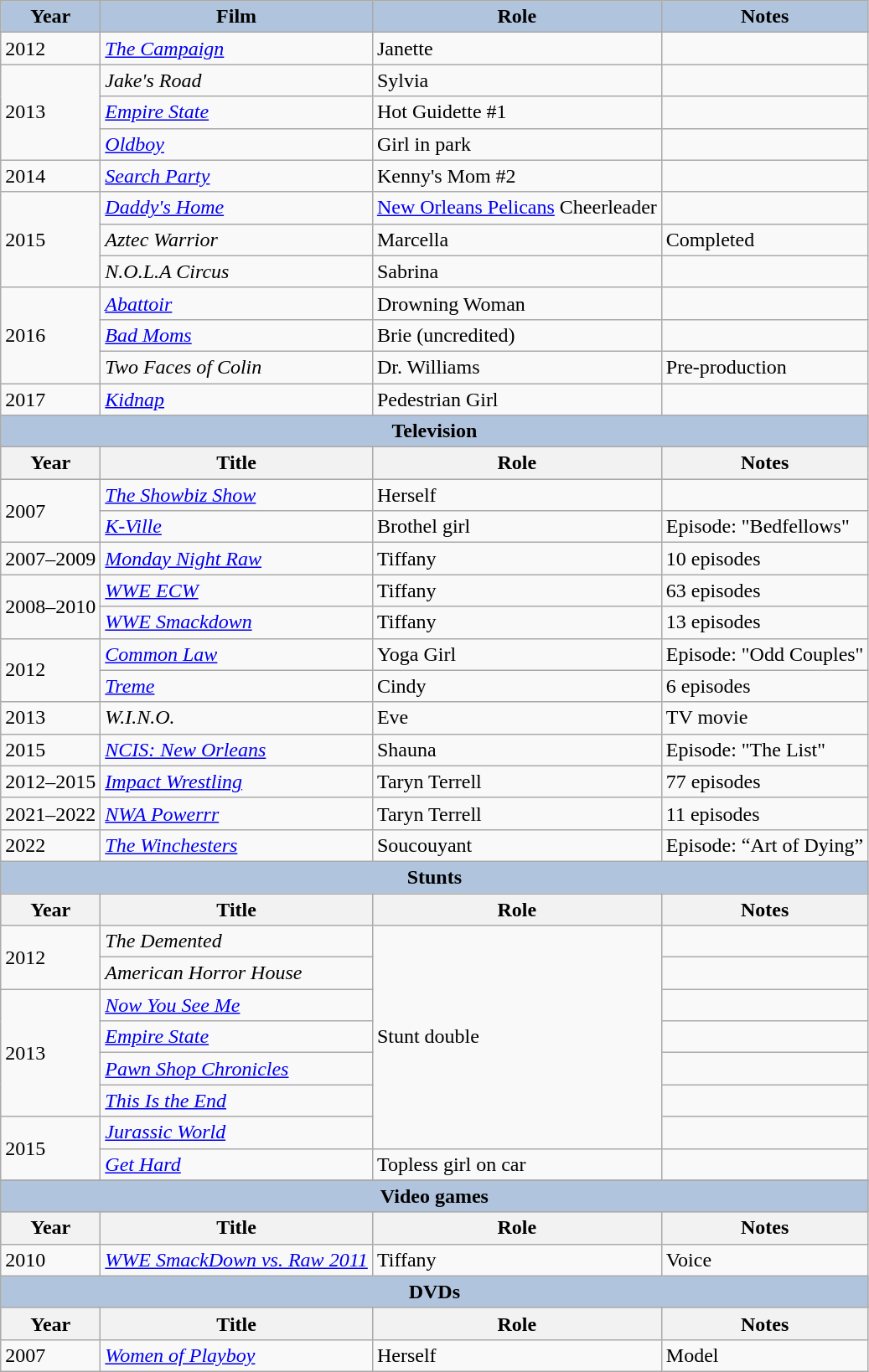<table class="wikitable">
<tr style="text-align:center;">
<th style="background:#B0C4DE;">Year</th>
<th style="background:#B0C4DE;">Film</th>
<th style="background:#B0C4DE;">Role</th>
<th style="background:#B0C4DE;">Notes</th>
</tr>
<tr>
<td>2012</td>
<td><em><a href='#'>The Campaign</a></em></td>
<td>Janette</td>
<td></td>
</tr>
<tr>
<td rowspan=3>2013</td>
<td><em>Jake's Road</em></td>
<td>Sylvia</td>
<td></td>
</tr>
<tr>
<td><em><a href='#'>Empire State</a></em></td>
<td>Hot Guidette #1</td>
<td></td>
</tr>
<tr>
<td><em><a href='#'>Oldboy</a></em></td>
<td>Girl in park</td>
<td></td>
</tr>
<tr>
<td>2014</td>
<td><em><a href='#'>Search Party</a></em></td>
<td>Kenny's Mom #2</td>
<td></td>
</tr>
<tr>
<td rowspan="3">2015</td>
<td><em><a href='#'>Daddy's Home</a></em></td>
<td><a href='#'>New Orleans Pelicans</a> Cheerleader</td>
<td></td>
</tr>
<tr>
<td><em>Aztec Warrior</em></td>
<td>Marcella</td>
<td>Completed</td>
</tr>
<tr>
<td><em>N.O.L.A Circus</em></td>
<td>Sabrina</td>
<td></td>
</tr>
<tr>
<td rowspan="3">2016</td>
<td><em><a href='#'>Abattoir</a></em></td>
<td>Drowning Woman</td>
<td></td>
</tr>
<tr>
<td><em><a href='#'>Bad Moms</a></em></td>
<td>Brie (uncredited)</td>
<td></td>
</tr>
<tr>
<td><em>Two Faces of Colin</em></td>
<td>Dr. Williams</td>
<td>Pre-production</td>
</tr>
<tr>
<td>2017</td>
<td><em><a href='#'>Kidnap</a></em></td>
<td>Pedestrian Girl</td>
<td></td>
</tr>
<tr style="background:#ccc; text-align:center;">
<th colspan="4" style="background: LightSteelBlue;">Television</th>
</tr>
<tr style="background:#ccc; text-align:center;">
<th>Year</th>
<th>Title</th>
<th>Role</th>
<th>Notes</th>
</tr>
<tr>
<td rowspan=2>2007</td>
<td><em><a href='#'>The Showbiz Show</a></em></td>
<td>Herself</td>
<td></td>
</tr>
<tr>
<td><em><a href='#'>K-Ville</a></em></td>
<td>Brothel girl</td>
<td>Episode: "Bedfellows"</td>
</tr>
<tr>
<td>2007–2009</td>
<td><em><a href='#'>Monday Night Raw</a></em></td>
<td>Tiffany</td>
<td>10 episodes</td>
</tr>
<tr>
<td rowspan="2">2008–2010</td>
<td><em><a href='#'>WWE ECW</a></em></td>
<td>Tiffany</td>
<td>63 episodes</td>
</tr>
<tr>
<td><em><a href='#'>WWE Smackdown</a></em></td>
<td>Tiffany</td>
<td>13 episodes</td>
</tr>
<tr>
<td rowspan=2>2012</td>
<td><em><a href='#'>Common Law</a></em></td>
<td>Yoga Girl</td>
<td>Episode: "Odd Couples"</td>
</tr>
<tr>
<td><em><a href='#'>Treme</a></em></td>
<td>Cindy</td>
<td>6 episodes</td>
</tr>
<tr>
<td>2013</td>
<td><em>W.I.N.O.</em></td>
<td>Eve</td>
<td>TV movie</td>
</tr>
<tr>
<td>2015</td>
<td><em><a href='#'>NCIS: New Orleans</a></em></td>
<td>Shauna</td>
<td>Episode: "The List"</td>
</tr>
<tr>
<td>2012–2015</td>
<td><em><a href='#'>Impact Wrestling</a></em></td>
<td>Taryn Terrell</td>
<td>77 episodes</td>
</tr>
<tr>
<td>2021–2022</td>
<td><em><a href='#'>NWA Powerrr</a></em></td>
<td>Taryn Terrell</td>
<td>11 episodes</td>
</tr>
<tr>
<td>2022</td>
<td><em><a href='#'>The Winchesters</a></em></td>
<td>Soucouyant</td>
<td>Episode: “Art of Dying”</td>
</tr>
<tr style="background:#ccc; text-align:center;">
<th colspan="4" style="background: LightSteelBlue;">Stunts</th>
</tr>
<tr style="background:#ccc; text-align:center;">
<th>Year</th>
<th>Title</th>
<th>Role</th>
<th>Notes</th>
</tr>
<tr>
<td rowspan=2>2012</td>
<td><em>The Demented</em></td>
<td rowspan=7>Stunt double</td>
<td></td>
</tr>
<tr>
<td><em>American Horror House</em></td>
<td></td>
</tr>
<tr>
<td rowspan=4>2013</td>
<td><em><a href='#'>Now You See Me</a></em></td>
<td></td>
</tr>
<tr>
<td><em><a href='#'>Empire State</a></em></td>
<td></td>
</tr>
<tr>
<td><em><a href='#'>Pawn Shop Chronicles</a></em></td>
<td></td>
</tr>
<tr>
<td><em><a href='#'>This Is the End</a></em></td>
<td></td>
</tr>
<tr>
<td rowspan=2>2015</td>
<td><em><a href='#'>Jurassic World</a></em></td>
<td></td>
</tr>
<tr>
<td><em><a href='#'>Get Hard</a></em></td>
<td>Topless girl on car</td>
<td></td>
</tr>
<tr>
</tr>
<tr style="background:#ccc; text-align:center;">
<th colspan="4" style="background: LightSteelBlue;">Video games</th>
</tr>
<tr style="background:#ccc; text-align:center;">
<th>Year</th>
<th>Title</th>
<th>Role</th>
<th>Notes</th>
</tr>
<tr>
<td>2010</td>
<td><em><a href='#'>WWE SmackDown vs. Raw 2011</a></em></td>
<td>Tiffany</td>
<td>Voice</td>
</tr>
<tr style="background:#ccc; text-align:center;">
<th colspan="4" style="background: LightSteelBlue;">DVDs</th>
</tr>
<tr style="background:#ccc; text-align:center;">
<th>Year</th>
<th>Title</th>
<th>Role</th>
<th>Notes</th>
</tr>
<tr>
<td>2007</td>
<td><em><a href='#'>Women of Playboy</a></em></td>
<td>Herself</td>
<td>Model</td>
</tr>
</table>
